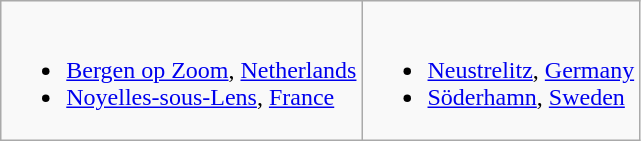<table class="wikitable">
<tr valign="top">
<td><br><ul><li> <a href='#'>Bergen op Zoom</a>, <a href='#'>Netherlands</a></li><li> <a href='#'>Noyelles-sous-Lens</a>, <a href='#'>France</a></li></ul></td>
<td><br><ul><li> <a href='#'>Neustrelitz</a>, <a href='#'>Germany</a></li><li> <a href='#'>Söderhamn</a>, <a href='#'>Sweden</a></li></ul></td>
</tr>
</table>
